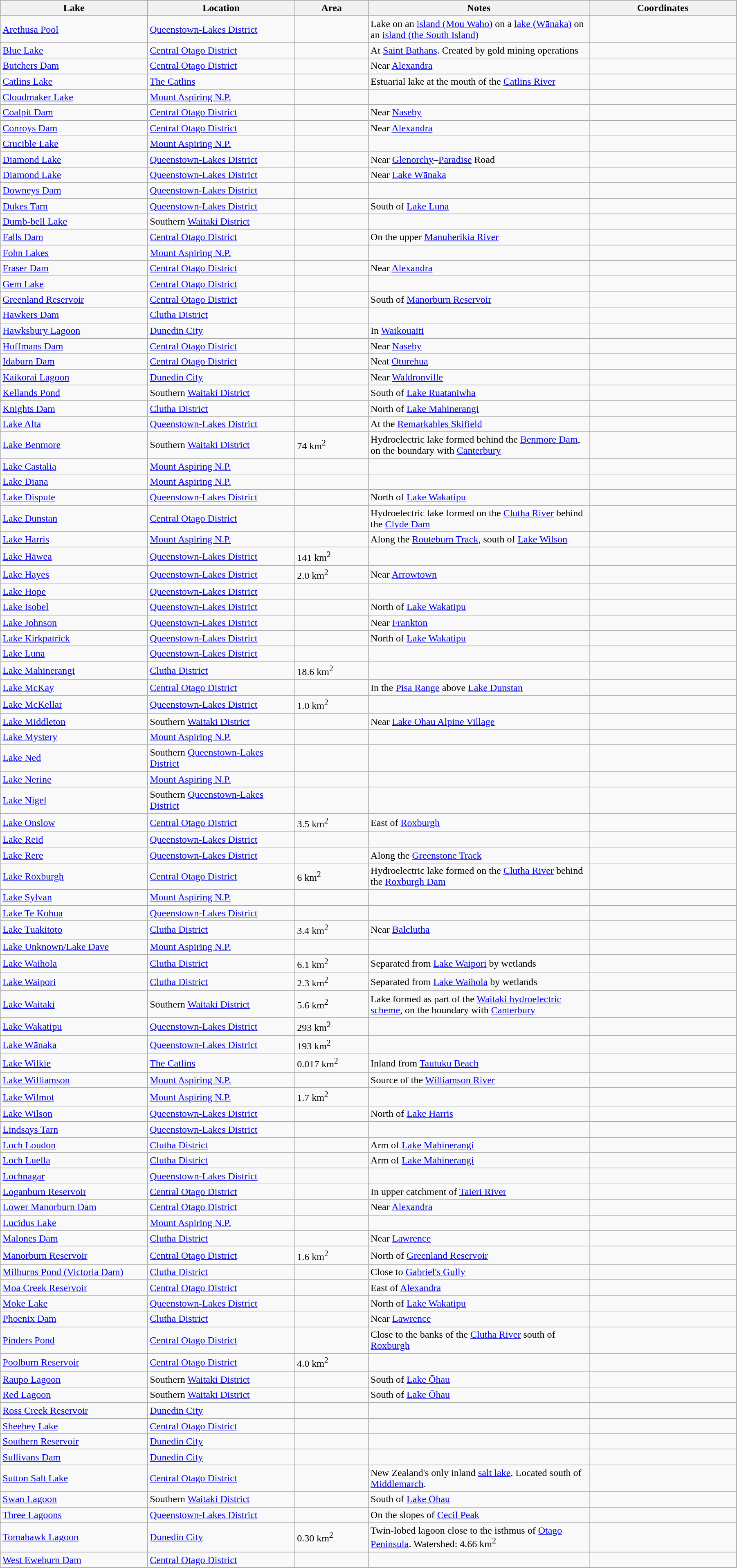<table class="wikitable sortable" width=95%>
<tr bgcolor=#99CCFF>
<th width=20%>Lake</th>
<th width=20%>Location</th>
<th width=10%;data-sort-type="number">Area</th>
<th width=30%>Notes</th>
<th width=20%>Coordinates</th>
</tr>
<tr>
<td><a href='#'>Arethusa Pool</a></td>
<td><a href='#'>Queenstown-Lakes District</a></td>
<td></td>
<td>Lake on an <a href='#'>island (Mou Waho)</a> on a <a href='#'>lake (Wānaka)</a> on an <a href='#'>island (the South Island)</a></td>
<td></td>
</tr>
<tr>
<td><a href='#'>Blue Lake</a></td>
<td><a href='#'>Central Otago District</a></td>
<td></td>
<td>At <a href='#'>Saint Bathans</a>. Created by gold mining operations</td>
<td></td>
</tr>
<tr>
<td><a href='#'>Butchers Dam</a></td>
<td><a href='#'>Central Otago District</a></td>
<td></td>
<td>Near <a href='#'>Alexandra</a></td>
<td></td>
</tr>
<tr>
<td><a href='#'>Catlins Lake</a></td>
<td><a href='#'>The Catlins</a></td>
<td></td>
<td>Estuarial lake at the mouth of the <a href='#'>Catlins River</a></td>
<td></td>
</tr>
<tr>
<td><a href='#'>Cloudmaker Lake</a></td>
<td><a href='#'>Mount Aspiring N.P.</a></td>
<td></td>
<td></td>
<td></td>
</tr>
<tr>
<td><a href='#'>Coalpit Dam</a></td>
<td><a href='#'>Central Otago District</a></td>
<td></td>
<td>Near <a href='#'>Naseby</a></td>
<td></td>
</tr>
<tr>
<td><a href='#'>Conroys Dam</a></td>
<td><a href='#'>Central Otago District</a></td>
<td></td>
<td>Near <a href='#'>Alexandra</a></td>
<td></td>
</tr>
<tr>
<td><a href='#'>Crucible Lake</a></td>
<td><a href='#'>Mount Aspiring N.P.</a></td>
<td></td>
<td></td>
<td></td>
</tr>
<tr>
<td><a href='#'>Diamond Lake</a></td>
<td><a href='#'>Queenstown-Lakes District</a></td>
<td></td>
<td>Near <a href='#'>Glenorchy</a>–<a href='#'>Paradise</a> Road</td>
<td></td>
</tr>
<tr>
<td><a href='#'>Diamond Lake</a></td>
<td><a href='#'>Queenstown-Lakes District</a></td>
<td></td>
<td>Near <a href='#'>Lake Wānaka</a></td>
<td></td>
</tr>
<tr>
<td><a href='#'>Downeys Dam</a></td>
<td><a href='#'>Queenstown-Lakes District</a></td>
<td></td>
<td></td>
<td></td>
</tr>
<tr>
<td><a href='#'>Dukes Tarn</a></td>
<td><a href='#'>Queenstown-Lakes District</a></td>
<td></td>
<td>South of <a href='#'>Lake Luna</a></td>
<td></td>
</tr>
<tr>
<td><a href='#'>Dumb-bell Lake</a></td>
<td>Southern <a href='#'>Waitaki District</a></td>
<td></td>
<td></td>
<td></td>
</tr>
<tr>
<td><a href='#'>Falls Dam</a></td>
<td><a href='#'>Central Otago District</a></td>
<td></td>
<td>On the upper <a href='#'>Manuherikia River</a></td>
<td></td>
</tr>
<tr>
<td><a href='#'>Fohn Lakes</a></td>
<td><a href='#'>Mount Aspiring N.P.</a></td>
<td></td>
<td></td>
<td></td>
</tr>
<tr>
<td><a href='#'>Fraser Dam</a></td>
<td><a href='#'>Central Otago District</a></td>
<td></td>
<td>Near <a href='#'>Alexandra</a></td>
<td></td>
</tr>
<tr>
<td><a href='#'>Gem Lake</a></td>
<td><a href='#'>Central Otago District</a></td>
<td></td>
<td></td>
<td></td>
</tr>
<tr>
<td><a href='#'>Greenland Reservoir</a></td>
<td><a href='#'>Central Otago District</a></td>
<td></td>
<td>South of <a href='#'>Manorburn Reservoir</a></td>
<td></td>
</tr>
<tr>
<td><a href='#'>Hawkers Dam</a></td>
<td><a href='#'>Clutha District</a></td>
<td></td>
<td></td>
<td></td>
</tr>
<tr>
<td><a href='#'>Hawksbury Lagoon</a></td>
<td><a href='#'>Dunedin City</a></td>
<td></td>
<td>In <a href='#'>Waikouaiti</a></td>
<td></td>
</tr>
<tr>
<td><a href='#'>Hoffmans Dam</a></td>
<td><a href='#'>Central Otago District</a></td>
<td></td>
<td>Near <a href='#'>Naseby</a></td>
<td></td>
</tr>
<tr>
<td><a href='#'>Idaburn Dam</a></td>
<td><a href='#'>Central Otago District</a></td>
<td></td>
<td>Neat <a href='#'>Oturehua</a></td>
<td></td>
</tr>
<tr>
<td><a href='#'>Kaikorai Lagoon</a></td>
<td><a href='#'>Dunedin City</a></td>
<td></td>
<td>Near <a href='#'>Waldronville</a></td>
<td></td>
</tr>
<tr>
<td><a href='#'>Kellands Pond</a></td>
<td>Southern <a href='#'>Waitaki District</a></td>
<td></td>
<td>South of <a href='#'>Lake Ruataniwha</a></td>
<td></td>
</tr>
<tr>
<td><a href='#'>Knights Dam</a></td>
<td><a href='#'>Clutha District</a></td>
<td></td>
<td>North of <a href='#'>Lake Mahinerangi</a></td>
<td></td>
</tr>
<tr>
<td><a href='#'>Lake Alta</a></td>
<td><a href='#'>Queenstown-Lakes District</a></td>
<td></td>
<td>At the <a href='#'>Remarkables Skifield</a></td>
<td></td>
</tr>
<tr>
<td><a href='#'>Lake Benmore</a></td>
<td>Southern <a href='#'>Waitaki District</a></td>
<td>74 km<sup>2</sup></td>
<td>Hydroelectric lake formed behind the <a href='#'>Benmore Dam</a>, on the boundary with <a href='#'>Canterbury</a></td>
<td></td>
</tr>
<tr>
<td><a href='#'>Lake Castalia</a></td>
<td><a href='#'>Mount Aspiring N.P.</a></td>
<td></td>
<td></td>
<td></td>
</tr>
<tr>
<td><a href='#'>Lake Diana</a></td>
<td><a href='#'>Mount Aspiring N.P.</a></td>
<td></td>
<td></td>
<td></td>
</tr>
<tr>
<td><a href='#'>Lake Dispute</a></td>
<td><a href='#'>Queenstown-Lakes District</a></td>
<td></td>
<td>North of <a href='#'>Lake Wakatipu</a></td>
<td></td>
</tr>
<tr>
<td><a href='#'>Lake Dunstan</a></td>
<td><a href='#'>Central Otago District</a></td>
<td></td>
<td>Hydroelectric lake formed on the <a href='#'>Clutha River</a> behind the <a href='#'>Clyde Dam</a></td>
<td></td>
</tr>
<tr>
<td><a href='#'>Lake Harris</a></td>
<td><a href='#'>Mount Aspiring N.P.</a></td>
<td></td>
<td>Along the <a href='#'>Routeburn Track</a>, south of <a href='#'>Lake Wilson</a></td>
<td></td>
</tr>
<tr>
<td><a href='#'>Lake Hāwea</a></td>
<td><a href='#'>Queenstown-Lakes District</a></td>
<td>141 km<sup>2</sup></td>
<td></td>
<td></td>
</tr>
<tr>
<td><a href='#'>Lake Hayes</a></td>
<td><a href='#'>Queenstown-Lakes District</a></td>
<td>2.0 km<sup>2</sup></td>
<td>Near <a href='#'>Arrowtown</a></td>
<td></td>
</tr>
<tr>
<td><a href='#'>Lake Hope</a></td>
<td><a href='#'>Queenstown-Lakes District</a></td>
<td></td>
<td></td>
<td></td>
</tr>
<tr>
<td><a href='#'>Lake Isobel</a></td>
<td><a href='#'>Queenstown-Lakes District</a></td>
<td></td>
<td>North of <a href='#'>Lake Wakatipu</a></td>
<td></td>
</tr>
<tr>
<td><a href='#'>Lake Johnson</a></td>
<td><a href='#'>Queenstown-Lakes District</a></td>
<td></td>
<td>Near <a href='#'>Frankton</a></td>
<td></td>
</tr>
<tr>
<td><a href='#'>Lake Kirkpatrick</a></td>
<td><a href='#'>Queenstown-Lakes District</a></td>
<td></td>
<td>North of <a href='#'>Lake Wakatipu</a></td>
<td></td>
</tr>
<tr>
<td><a href='#'>Lake Luna</a></td>
<td><a href='#'>Queenstown-Lakes District</a></td>
<td></td>
<td></td>
<td></td>
</tr>
<tr>
<td><a href='#'>Lake Mahinerangi</a></td>
<td><a href='#'>Clutha District</a></td>
<td>18.6 km<sup>2</sup></td>
<td></td>
<td></td>
</tr>
<tr>
<td><a href='#'>Lake McKay</a></td>
<td><a href='#'>Central Otago District</a></td>
<td></td>
<td>In the <a href='#'>Pisa Range</a> above <a href='#'>Lake Dunstan</a></td>
<td></td>
</tr>
<tr>
<td><a href='#'>Lake McKellar</a></td>
<td><a href='#'>Queenstown-Lakes District</a></td>
<td>1.0 km<sup>2</sup></td>
<td></td>
<td></td>
</tr>
<tr>
<td><a href='#'>Lake Middleton</a></td>
<td>Southern <a href='#'>Waitaki District</a></td>
<td></td>
<td>Near <a href='#'>Lake Ohau Alpine Village</a></td>
<td></td>
</tr>
<tr>
<td><a href='#'>Lake Mystery</a></td>
<td><a href='#'>Mount Aspiring N.P.</a></td>
<td></td>
<td></td>
<td></td>
</tr>
<tr>
<td><a href='#'>Lake Ned</a></td>
<td>Southern <a href='#'>Queenstown-Lakes District</a></td>
<td></td>
<td></td>
<td></td>
</tr>
<tr>
<td><a href='#'>Lake Nerine</a></td>
<td><a href='#'>Mount Aspiring N.P.</a></td>
<td></td>
<td></td>
<td></td>
</tr>
<tr>
<td><a href='#'>Lake Nigel</a></td>
<td>Southern <a href='#'>Queenstown-Lakes District</a></td>
<td></td>
<td></td>
<td></td>
</tr>
<tr>
<td><a href='#'>Lake Onslow</a></td>
<td><a href='#'>Central Otago District</a></td>
<td>3.5 km<sup>2</sup></td>
<td>East of <a href='#'>Roxburgh</a></td>
<td></td>
</tr>
<tr>
<td><a href='#'>Lake Reid</a></td>
<td><a href='#'>Queenstown-Lakes District</a></td>
<td></td>
<td></td>
<td></td>
</tr>
<tr>
<td><a href='#'>Lake Rere</a></td>
<td><a href='#'>Queenstown-Lakes District</a></td>
<td></td>
<td>Along the <a href='#'>Greenstone Track</a></td>
<td></td>
</tr>
<tr>
<td><a href='#'>Lake Roxburgh</a></td>
<td><a href='#'>Central Otago District</a></td>
<td>6 km<sup>2</sup></td>
<td>Hydroelectric lake formed on the <a href='#'>Clutha River</a> behind the <a href='#'>Roxburgh Dam</a></td>
<td></td>
</tr>
<tr>
<td><a href='#'>Lake Sylvan</a></td>
<td><a href='#'>Mount Aspiring N.P.</a></td>
<td></td>
<td></td>
<td></td>
</tr>
<tr>
<td><a href='#'>Lake Te Kohua</a></td>
<td><a href='#'>Queenstown-Lakes District</a></td>
<td></td>
<td></td>
<td></td>
</tr>
<tr>
<td><a href='#'>Lake Tuakitoto</a></td>
<td><a href='#'>Clutha District</a></td>
<td>3.4 km<sup>2</sup></td>
<td>Near <a href='#'>Balclutha</a></td>
<td></td>
</tr>
<tr>
<td><a href='#'>Lake Unknown/Lake Dave</a></td>
<td><a href='#'>Mount Aspiring N.P.</a></td>
<td></td>
<td></td>
<td></td>
</tr>
<tr>
<td><a href='#'>Lake Waihola</a></td>
<td><a href='#'>Clutha District</a></td>
<td>6.1 km<sup>2</sup></td>
<td>Separated from <a href='#'>Lake Waipori</a> by wetlands</td>
<td></td>
</tr>
<tr>
<td><a href='#'>Lake Waipori</a></td>
<td><a href='#'>Clutha District</a></td>
<td>2.3 km<sup>2</sup></td>
<td>Separated from <a href='#'>Lake Waihola</a> by wetlands</td>
<td></td>
</tr>
<tr>
<td><a href='#'>Lake Waitaki</a></td>
<td>Southern <a href='#'>Waitaki District</a></td>
<td>5.6 km<sup>2</sup></td>
<td>Lake formed as part of the <a href='#'>Waitaki hydroelectric scheme</a>, on the boundary with <a href='#'>Canterbury</a></td>
<td></td>
</tr>
<tr>
<td><a href='#'>Lake Wakatipu</a></td>
<td><a href='#'>Queenstown-Lakes District</a></td>
<td>293 km<sup>2</sup></td>
<td></td>
<td></td>
</tr>
<tr>
<td><a href='#'>Lake Wānaka</a></td>
<td><a href='#'>Queenstown-Lakes District</a></td>
<td>193 km<sup>2</sup></td>
<td></td>
<td></td>
</tr>
<tr>
<td><a href='#'>Lake Wilkie</a></td>
<td><a href='#'>The Catlins</a></td>
<td>0.017 km<sup>2</sup></td>
<td>Inland from <a href='#'>Tautuku Beach</a></td>
<td></td>
</tr>
<tr>
<td><a href='#'>Lake Williamson</a></td>
<td><a href='#'>Mount Aspiring N.P.</a></td>
<td></td>
<td>Source of the <a href='#'>Williamson River</a></td>
<td></td>
</tr>
<tr>
<td><a href='#'>Lake Wilmot</a></td>
<td><a href='#'>Mount Aspiring N.P.</a></td>
<td>1.7 km<sup>2</sup></td>
<td></td>
<td></td>
</tr>
<tr>
<td><a href='#'>Lake Wilson</a></td>
<td><a href='#'>Queenstown-Lakes District</a></td>
<td></td>
<td>North of <a href='#'>Lake Harris</a></td>
<td></td>
</tr>
<tr>
<td><a href='#'>Lindsays Tarn</a></td>
<td><a href='#'>Queenstown-Lakes District</a></td>
<td></td>
<td></td>
<td></td>
</tr>
<tr>
<td><a href='#'>Loch Loudon</a></td>
<td><a href='#'>Clutha District</a></td>
<td></td>
<td>Arm of <a href='#'>Lake Mahinerangi</a></td>
<td></td>
</tr>
<tr>
<td><a href='#'>Loch Luella</a></td>
<td><a href='#'>Clutha District</a></td>
<td></td>
<td>Arm of <a href='#'>Lake Mahinerangi</a></td>
<td></td>
</tr>
<tr>
<td><a href='#'>Lochnagar</a></td>
<td><a href='#'>Queenstown-Lakes District</a></td>
<td></td>
<td></td>
<td></td>
</tr>
<tr>
<td><a href='#'>Loganburn Reservoir</a></td>
<td><a href='#'>Central Otago District</a></td>
<td></td>
<td>In upper catchment of <a href='#'>Taieri River</a></td>
<td></td>
</tr>
<tr>
<td><a href='#'>Lower Manorburn Dam</a></td>
<td><a href='#'>Central Otago District</a></td>
<td></td>
<td>Near <a href='#'>Alexandra</a></td>
<td></td>
</tr>
<tr>
<td><a href='#'>Lucidus Lake</a></td>
<td><a href='#'>Mount Aspiring N.P.</a></td>
<td></td>
<td></td>
<td></td>
</tr>
<tr>
<td><a href='#'>Malones Dam</a></td>
<td><a href='#'>Clutha District</a></td>
<td></td>
<td>Near <a href='#'>Lawrence</a></td>
<td></td>
</tr>
<tr>
<td><a href='#'>Manorburn Reservoir</a></td>
<td><a href='#'>Central Otago District</a></td>
<td>1.6 km<sup>2</sup></td>
<td>North of <a href='#'>Greenland Reservoir</a></td>
<td></td>
</tr>
<tr>
<td><a href='#'>Milburns Pond (Victoria Dam)</a></td>
<td><a href='#'>Clutha District</a></td>
<td></td>
<td>Close to <a href='#'>Gabriel's Gully</a></td>
<td></td>
</tr>
<tr>
<td><a href='#'>Moa Creek Reservoir</a></td>
<td><a href='#'>Central Otago District</a></td>
<td></td>
<td>East of <a href='#'>Alexandra</a></td>
<td></td>
</tr>
<tr>
<td><a href='#'>Moke Lake</a></td>
<td><a href='#'>Queenstown-Lakes District</a></td>
<td></td>
<td>North of <a href='#'>Lake Wakatipu</a></td>
<td></td>
</tr>
<tr>
<td><a href='#'>Phoenix Dam</a></td>
<td><a href='#'>Clutha District</a></td>
<td></td>
<td>Near <a href='#'>Lawrence</a></td>
<td></td>
</tr>
<tr>
<td><a href='#'>Pinders Pond</a></td>
<td><a href='#'>Central Otago District</a></td>
<td></td>
<td>Close to the banks of the <a href='#'>Clutha River</a> south of <a href='#'>Roxburgh</a></td>
<td></td>
</tr>
<tr>
<td><a href='#'>Poolburn Reservoir</a></td>
<td><a href='#'>Central Otago District</a></td>
<td>4.0 km<sup>2</sup></td>
<td></td>
<td></td>
</tr>
<tr>
<td><a href='#'>Raupo Lagoon</a></td>
<td>Southern <a href='#'>Waitaki District</a></td>
<td></td>
<td>South of <a href='#'>Lake Ōhau</a></td>
<td></td>
</tr>
<tr>
<td><a href='#'>Red Lagoon</a></td>
<td>Southern <a href='#'>Waitaki District</a></td>
<td></td>
<td>South of <a href='#'>Lake Ōhau</a></td>
<td></td>
</tr>
<tr>
<td><a href='#'>Ross Creek Reservoir</a></td>
<td><a href='#'>Dunedin City</a></td>
<td></td>
<td></td>
<td></td>
</tr>
<tr>
<td><a href='#'>Sheehey Lake</a></td>
<td><a href='#'>Central Otago District</a></td>
<td></td>
<td></td>
<td></td>
</tr>
<tr>
<td><a href='#'>Southern Reservoir</a></td>
<td><a href='#'>Dunedin City</a></td>
<td></td>
<td></td>
<td></td>
</tr>
<tr>
<td><a href='#'>Sullivans Dam</a></td>
<td><a href='#'>Dunedin City</a></td>
<td></td>
<td></td>
<td></td>
</tr>
<tr>
<td><a href='#'>Sutton Salt Lake</a></td>
<td><a href='#'>Central Otago District</a></td>
<td></td>
<td>New Zealand's only inland <a href='#'>salt lake</a>. Located south of <a href='#'>Middlemarch</a>.</td>
<td></td>
</tr>
<tr>
<td><a href='#'>Swan Lagoon</a></td>
<td>Southern <a href='#'>Waitaki District</a></td>
<td></td>
<td>South of <a href='#'>Lake Ōhau</a></td>
<td></td>
</tr>
<tr>
<td><a href='#'>Three Lagoons</a></td>
<td><a href='#'>Queenstown-Lakes District</a></td>
<td></td>
<td>On the slopes of <a href='#'>Cecil Peak</a></td>
<td></td>
</tr>
<tr>
<td><a href='#'>Tomahawk Lagoon</a></td>
<td><a href='#'>Dunedin City</a></td>
<td>0.30 km<sup>2</sup></td>
<td>Twin-lobed lagoon close to the isthmus of <a href='#'>Otago Peninsula</a>. Watershed: 4.66 km<sup>2</sup></td>
<td></td>
</tr>
<tr>
<td><a href='#'>West Eweburn Dam</a></td>
<td><a href='#'>Central Otago District</a></td>
<td></td>
<td></td>
<td></td>
</tr>
<tr>
</tr>
</table>
